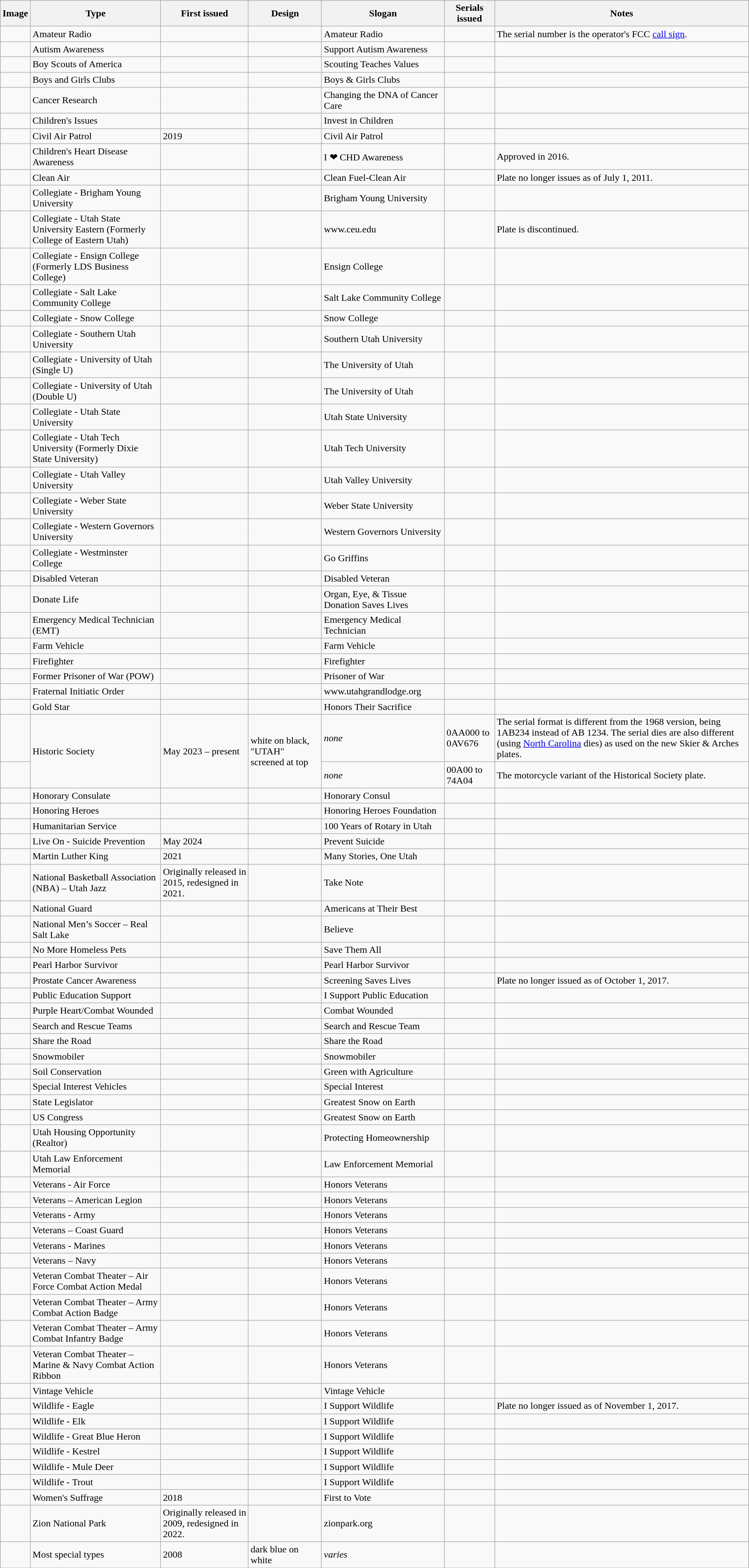<table class="wikitable">
<tr>
<th>Image</th>
<th>Type</th>
<th>First issued</th>
<th>Design</th>
<th>Slogan</th>
<th>Serials issued</th>
<th>Notes</th>
</tr>
<tr>
<td></td>
<td>Amateur Radio</td>
<td></td>
<td></td>
<td>Amateur Radio</td>
<td></td>
<td>The serial number is the operator's FCC <a href='#'>call sign</a>.</td>
</tr>
<tr>
<td></td>
<td>Autism Awareness</td>
<td></td>
<td></td>
<td>Support Autism Awareness</td>
<td></td>
<td></td>
</tr>
<tr>
<td></td>
<td>Boy Scouts of America</td>
<td></td>
<td></td>
<td>Scouting Teaches Values</td>
<td></td>
<td></td>
</tr>
<tr>
<td></td>
<td>Boys and Girls Clubs</td>
<td></td>
<td></td>
<td>Boys & Girls Clubs</td>
<td></td>
<td></td>
</tr>
<tr>
<td></td>
<td>Cancer Research</td>
<td></td>
<td></td>
<td>Changing the DNA of Cancer Care</td>
<td></td>
<td></td>
</tr>
<tr>
<td></td>
<td>Children's Issues</td>
<td></td>
<td></td>
<td>Invest in Children</td>
<td></td>
<td></td>
</tr>
<tr>
<td></td>
<td>Civil Air Patrol</td>
<td>2019 </td>
<td></td>
<td>Civil Air Patrol</td>
<td></td>
<td></td>
</tr>
<tr>
<td></td>
<td>Children's Heart Disease Awareness</td>
<td></td>
<td></td>
<td>I ❤ CHD Awareness</td>
<td></td>
<td>Approved in 2016.</td>
</tr>
<tr>
<td></td>
<td>Clean Air</td>
<td></td>
<td></td>
<td>Clean Fuel-Clean Air</td>
<td></td>
<td>Plate no longer issues as of July 1, 2011.</td>
</tr>
<tr>
<td></td>
<td>Collegiate - Brigham Young University</td>
<td></td>
<td></td>
<td>Brigham Young University</td>
<td></td>
<td></td>
</tr>
<tr>
<td></td>
<td>Collegiate - Utah State University Eastern (Formerly College of Eastern Utah)</td>
<td></td>
<td></td>
<td>www.ceu.edu</td>
<td></td>
<td>Plate is discontinued.</td>
</tr>
<tr>
<td></td>
<td>Collegiate - Ensign College (Formerly LDS Business College)</td>
<td></td>
<td></td>
<td>Ensign College</td>
<td></td>
<td></td>
</tr>
<tr>
<td></td>
<td>Collegiate - Salt Lake Community College</td>
<td></td>
<td></td>
<td>Salt Lake Community College</td>
<td></td>
<td></td>
</tr>
<tr>
<td></td>
<td>Collegiate - Snow College</td>
<td></td>
<td></td>
<td>Snow College</td>
<td></td>
<td></td>
</tr>
<tr>
<td></td>
<td>Collegiate - Southern Utah University</td>
<td></td>
<td></td>
<td>Southern Utah University</td>
<td></td>
<td></td>
</tr>
<tr>
<td></td>
<td>Collegiate - University of Utah (Single U)</td>
<td></td>
<td></td>
<td>The University of Utah</td>
<td></td>
<td></td>
</tr>
<tr>
<td></td>
<td>Collegiate - University of Utah (Double U)</td>
<td></td>
<td></td>
<td>The University of Utah</td>
<td></td>
<td></td>
</tr>
<tr>
<td></td>
<td>Collegiate - Utah State University</td>
<td></td>
<td></td>
<td>Utah State University</td>
<td></td>
<td></td>
</tr>
<tr>
<td></td>
<td>Collegiate - Utah Tech University (Formerly Dixie State University)</td>
<td></td>
<td></td>
<td>Utah Tech University</td>
<td></td>
<td></td>
</tr>
<tr>
<td></td>
<td>Collegiate - Utah Valley University</td>
<td></td>
<td></td>
<td>Utah Valley University</td>
<td></td>
<td></td>
</tr>
<tr>
<td></td>
<td>Collegiate - Weber State University</td>
<td></td>
<td></td>
<td>Weber State University</td>
<td></td>
<td></td>
</tr>
<tr>
<td></td>
<td>Collegiate - Western Governors University</td>
<td></td>
<td></td>
<td>Western Governors University</td>
<td></td>
<td></td>
</tr>
<tr>
<td></td>
<td>Collegiate - Westminster College</td>
<td></td>
<td></td>
<td>Go Griffins</td>
<td></td>
<td></td>
</tr>
<tr>
<td></td>
<td>Disabled Veteran</td>
<td></td>
<td></td>
<td>Disabled Veteran</td>
<td></td>
<td></td>
</tr>
<tr>
<td></td>
<td>Donate Life</td>
<td></td>
<td></td>
<td>Organ, Eye, & Tissue Donation Saves Lives</td>
<td></td>
<td></td>
</tr>
<tr>
<td></td>
<td>Emergency Medical Technician (EMT)</td>
<td></td>
<td></td>
<td>Emergency Medical Technician</td>
<td></td>
<td></td>
</tr>
<tr>
<td></td>
<td>Farm Vehicle</td>
<td></td>
<td></td>
<td>Farm Vehicle</td>
<td></td>
<td></td>
</tr>
<tr>
<td></td>
<td>Firefighter</td>
<td></td>
<td></td>
<td>Firefighter</td>
<td></td>
<td></td>
</tr>
<tr>
<td></td>
<td>Former Prisoner of War (POW)</td>
<td></td>
<td></td>
<td>Prisoner of War</td>
<td></td>
<td></td>
</tr>
<tr>
<td></td>
<td>Fraternal Initiatic Order</td>
<td></td>
<td></td>
<td>www.utahgrandlodge.org</td>
<td></td>
<td></td>
</tr>
<tr>
<td></td>
<td>Gold Star</td>
<td></td>
<td></td>
<td>Honors Their Sacrifice</td>
<td></td>
<td></td>
</tr>
<tr>
<td></td>
<td rowspan=2>Historic Society</td>
<td rowspan=2>May 2023 – present</td>
<td rowspan=2>white on black, "UTAH" screened at top</td>
<td><em>none</em></td>
<td>0AA000 to 0AV676 </td>
<td>The serial format is different from the 1968 version, being 1AB234 instead of AB 1234. The serial dies are also different (using <a href='#'>North Carolina</a> dies) as used on the new Skier & Arches plates.</td>
</tr>
<tr>
<td></td>
<td><em>none</em></td>
<td>00A00 to 74A04 </td>
<td>The motorcycle variant of the Historical Society plate.</td>
</tr>
<tr>
<td></td>
<td>Honorary Consulate</td>
<td></td>
<td></td>
<td>Honorary Consul</td>
<td></td>
<td></td>
</tr>
<tr>
<td></td>
<td>Honoring Heroes</td>
<td></td>
<td></td>
<td>Honoring Heroes Foundation</td>
<td></td>
<td></td>
</tr>
<tr>
<td></td>
<td>Humanitarian Service</td>
<td></td>
<td></td>
<td>100 Years of Rotary in Utah</td>
<td></td>
<td></td>
</tr>
<tr>
<td></td>
<td>Live On - Suicide Prevention</td>
<td>May 2024</td>
<td></td>
<td>Prevent Suicide</td>
<td></td>
<td></td>
</tr>
<tr>
<td></td>
<td>Martin Luther King</td>
<td>2021</td>
<td></td>
<td>Many Stories, One Utah</td>
<td></td>
<td></td>
</tr>
<tr>
<td></td>
<td>National Basketball Association (NBA) – Utah Jazz</td>
<td>Originally released in 2015, redesigned in 2021.</td>
<td></td>
<td>Take Note</td>
<td></td>
<td></td>
</tr>
<tr>
<td></td>
<td>National Guard</td>
<td></td>
<td></td>
<td>Americans at Their Best</td>
<td></td>
<td></td>
</tr>
<tr>
<td></td>
<td>National Men’s Soccer – Real Salt Lake</td>
<td></td>
<td></td>
<td>Believe</td>
<td></td>
<td></td>
</tr>
<tr>
<td></td>
<td>No More Homeless Pets</td>
<td></td>
<td></td>
<td>Save Them All</td>
<td></td>
<td></td>
</tr>
<tr>
<td></td>
<td>Pearl Harbor Survivor</td>
<td></td>
<td></td>
<td>Pearl Harbor Survivor</td>
<td></td>
<td></td>
</tr>
<tr>
<td></td>
<td>Prostate Cancer Awareness</td>
<td></td>
<td></td>
<td>Screening Saves Lives</td>
<td></td>
<td>Plate no longer issued as of October 1, 2017.</td>
</tr>
<tr>
<td></td>
<td>Public Education Support</td>
<td></td>
<td></td>
<td>I Support Public Education</td>
<td></td>
<td></td>
</tr>
<tr>
<td></td>
<td>Purple Heart/Combat Wounded</td>
<td></td>
<td></td>
<td>Combat Wounded</td>
<td></td>
<td></td>
</tr>
<tr>
<td></td>
<td>Search and Rescue Teams</td>
<td></td>
<td></td>
<td>Search and Rescue Team</td>
<td></td>
<td></td>
</tr>
<tr>
<td></td>
<td>Share the Road</td>
<td></td>
<td></td>
<td>Share the Road</td>
<td></td>
<td></td>
</tr>
<tr>
<td></td>
<td>Snowmobiler</td>
<td></td>
<td></td>
<td>Snowmobiler</td>
<td></td>
<td></td>
</tr>
<tr>
<td></td>
<td>Soil Conservation</td>
<td></td>
<td></td>
<td>Green with Agriculture</td>
<td></td>
<td></td>
</tr>
<tr>
<td></td>
<td>Special Interest Vehicles</td>
<td></td>
<td></td>
<td>Special Interest</td>
<td></td>
<td></td>
</tr>
<tr>
<td><br></td>
<td>State Legislator</td>
<td></td>
<td></td>
<td>Greatest Snow on Earth</td>
<td></td>
<td></td>
</tr>
<tr>
<td><br></td>
<td>US Congress</td>
<td></td>
<td></td>
<td>Greatest Snow on Earth</td>
<td></td>
<td></td>
</tr>
<tr>
<td></td>
<td>Utah Housing Opportunity (Realtor)</td>
<td></td>
<td></td>
<td>Protecting Homeownership</td>
<td></td>
<td></td>
</tr>
<tr>
<td></td>
<td>Utah Law Enforcement Memorial</td>
<td></td>
<td></td>
<td>Law Enforcement Memorial</td>
<td></td>
<td></td>
</tr>
<tr>
<td></td>
<td>Veterans - Air Force</td>
<td></td>
<td></td>
<td>Honors Veterans</td>
<td></td>
<td></td>
</tr>
<tr>
<td></td>
<td>Veterans – American Legion</td>
<td></td>
<td></td>
<td>Honors Veterans</td>
<td></td>
<td></td>
</tr>
<tr>
<td></td>
<td>Veterans - Army</td>
<td></td>
<td></td>
<td>Honors Veterans</td>
<td></td>
<td></td>
</tr>
<tr>
<td></td>
<td>Veterans – Coast Guard</td>
<td></td>
<td></td>
<td>Honors Veterans</td>
<td></td>
<td></td>
</tr>
<tr>
<td></td>
<td>Veterans - Marines</td>
<td></td>
<td></td>
<td>Honors Veterans</td>
<td></td>
<td></td>
</tr>
<tr>
<td></td>
<td>Veterans – Navy</td>
<td></td>
<td></td>
<td>Honors Veterans</td>
<td></td>
<td></td>
</tr>
<tr>
<td></td>
<td>Veteran Combat Theater – Air Force Combat Action Medal</td>
<td></td>
<td></td>
<td>Honors Veterans</td>
<td></td>
<td></td>
</tr>
<tr>
<td></td>
<td>Veteran Combat Theater – Army Combat Action Badge</td>
<td></td>
<td></td>
<td>Honors Veterans</td>
<td></td>
<td></td>
</tr>
<tr>
<td></td>
<td>Veteran Combat Theater – Army Combat Infantry Badge</td>
<td></td>
<td></td>
<td>Honors Veterans</td>
<td></td>
<td></td>
</tr>
<tr>
<td></td>
<td>Veteran Combat Theater – Marine & Navy Combat Action Ribbon</td>
<td></td>
<td></td>
<td>Honors Veterans</td>
<td></td>
<td></td>
</tr>
<tr>
<td></td>
<td>Vintage Vehicle</td>
<td></td>
<td></td>
<td>Vintage Vehicle</td>
<td></td>
<td></td>
</tr>
<tr>
<td></td>
<td>Wildlife - Eagle</td>
<td></td>
<td></td>
<td>I Support Wildlife</td>
<td></td>
<td>Plate no longer issued as of November 1, 2017.</td>
</tr>
<tr>
<td></td>
<td>Wildlife - Elk</td>
<td></td>
<td></td>
<td>I Support Wildlife</td>
<td></td>
<td></td>
</tr>
<tr>
<td></td>
<td>Wildlife - Great Blue Heron</td>
<td></td>
<td></td>
<td>I Support Wildlife</td>
<td></td>
<td></td>
</tr>
<tr>
<td></td>
<td>Wildlife - Kestrel</td>
<td></td>
<td></td>
<td>I Support Wildlife</td>
<td></td>
<td></td>
</tr>
<tr>
<td></td>
<td>Wildlife - Mule Deer</td>
<td></td>
<td></td>
<td>I Support Wildlife</td>
<td></td>
<td></td>
</tr>
<tr>
<td></td>
<td>Wildlife - Trout</td>
<td></td>
<td></td>
<td>I Support Wildlife</td>
<td></td>
<td></td>
</tr>
<tr>
<td></td>
<td>Women's Suffrage</td>
<td>2018</td>
<td></td>
<td>First to Vote</td>
<td></td>
<td></td>
</tr>
<tr>
<td></td>
<td>Zion National Park</td>
<td>Originally released in 2009, redesigned in 2022.</td>
<td></td>
<td>zionpark.org</td>
<td></td>
<td></td>
</tr>
<tr>
<td></td>
<td>Most special types</td>
<td>2008</td>
<td>dark blue on white</td>
<td><em>varies</em></td>
<td></td>
<td></td>
</tr>
<tr>
</tr>
</table>
